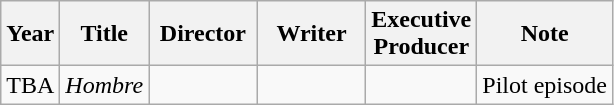<table class="wikitable">
<tr>
<th>Year</th>
<th>Title</th>
<th width="65">Director</th>
<th width="65">Writer</th>
<th width="65">Executive<br>Producer</th>
<th>Note</th>
</tr>
<tr>
<td>TBA</td>
<td><em>Hombre</em></td>
<td></td>
<td></td>
<td></td>
<td>Pilot episode</td>
</tr>
</table>
